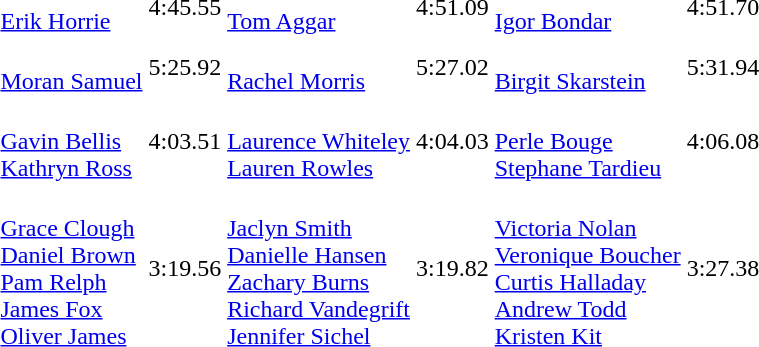<table>
<tr>
<td></td>
<td><br><a href='#'>Erik Horrie</a></td>
<td>4:45.55</td>
<td><br><a href='#'>Tom Aggar</a></td>
<td>4:51.09</td>
<td><br><a href='#'>Igor Bondar</a></td>
<td>4:51.70</td>
</tr>
<tr>
<td></td>
<td><br><a href='#'>Moran Samuel</a></td>
<td>5:25.92</td>
<td><br><a href='#'>Rachel Morris</a></td>
<td>5:27.02</td>
<td><br><a href='#'>Birgit Skarstein</a></td>
<td>5:31.94</td>
</tr>
<tr>
<td></td>
<td><br><a href='#'>Gavin Bellis</a><br><a href='#'>Kathryn Ross</a></td>
<td>4:03.51</td>
<td><br><a href='#'>Laurence Whiteley</a><br><a href='#'>Lauren Rowles</a></td>
<td>4:04.03</td>
<td><br><a href='#'>Perle Bouge</a><br><a href='#'>Stephane Tardieu</a></td>
<td>4:06.08</td>
</tr>
<tr>
<td></td>
<td><br><a href='#'>Grace Clough</a><br><a href='#'>Daniel Brown</a><br><a href='#'>Pam Relph</a><br><a href='#'>James Fox</a><br><a href='#'>Oliver James</a></td>
<td>3:19.56</td>
<td><br><a href='#'>Jaclyn Smith</a><br><a href='#'>Danielle Hansen</a><br><a href='#'>Zachary Burns</a><br><a href='#'>Richard Vandegrift</a><br><a href='#'>Jennifer Sichel</a></td>
<td>3:19.82</td>
<td><br><a href='#'>Victoria Nolan</a><br><a href='#'>Veronique Boucher</a><br><a href='#'>Curtis Halladay</a><br><a href='#'>Andrew Todd</a><br><a href='#'>Kristen Kit</a></td>
<td>3:27.38</td>
</tr>
</table>
